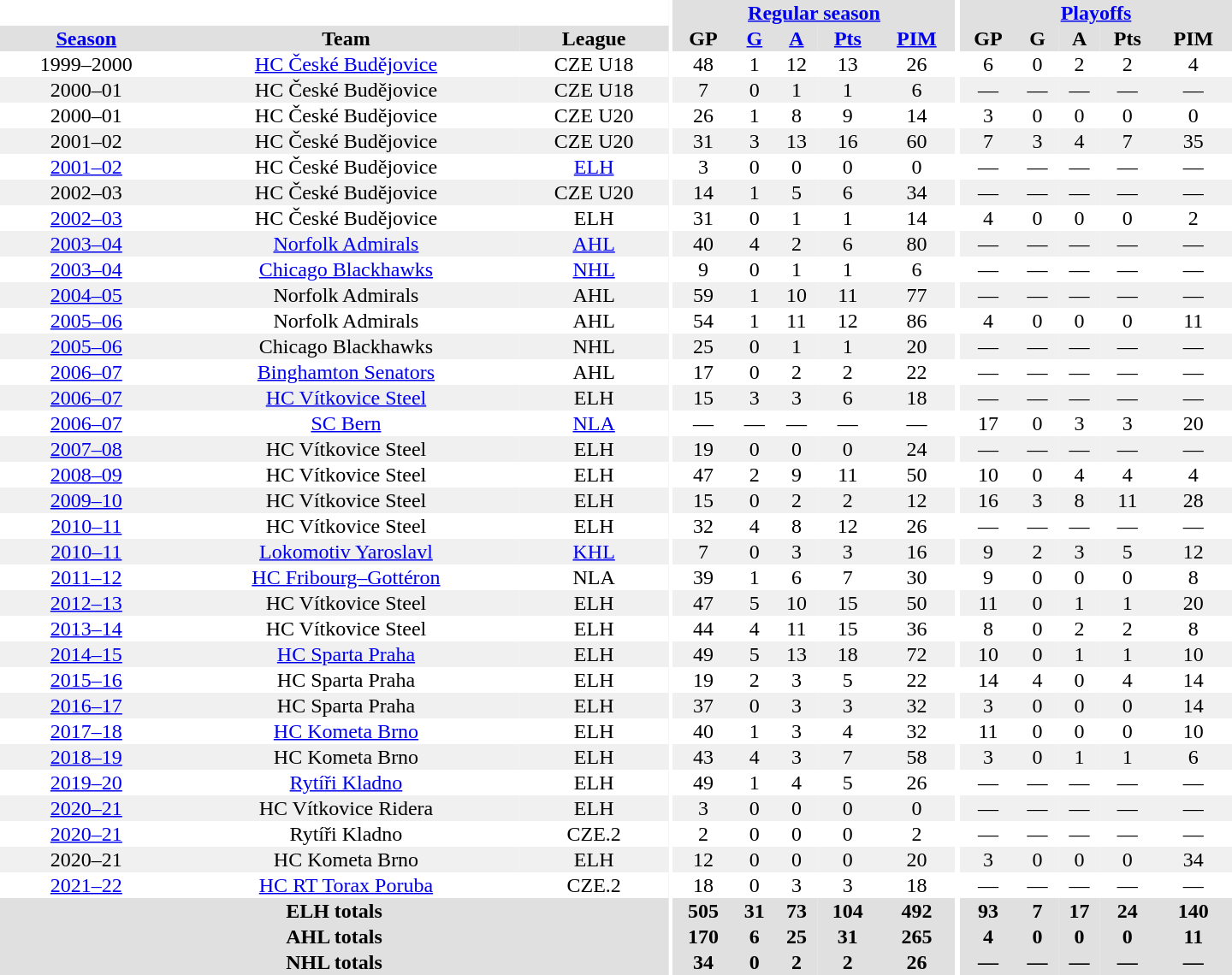<table border="0" cellpadding="1" cellspacing="0" style="text-align:center; width:60em">
<tr bgcolor="#e0e0e0">
<th colspan="3"  bgcolor="#ffffff"></th>
<th rowspan="100" bgcolor="#ffffff"></th>
<th colspan="5"><a href='#'>Regular season</a></th>
<th rowspan="100" bgcolor="#ffffff"></th>
<th colspan="5"><a href='#'>Playoffs</a></th>
</tr>
<tr bgcolor="#e0e0e0">
<th><a href='#'>Season</a></th>
<th>Team</th>
<th>League</th>
<th>GP</th>
<th><a href='#'>G</a></th>
<th><a href='#'>A</a></th>
<th><a href='#'>Pts</a></th>
<th><a href='#'>PIM</a></th>
<th>GP</th>
<th>G</th>
<th>A</th>
<th>Pts</th>
<th>PIM</th>
</tr>
<tr>
<td>1999–2000</td>
<td><a href='#'>HC České Budějovice</a></td>
<td>CZE U18</td>
<td>48</td>
<td>1</td>
<td>12</td>
<td>13</td>
<td>26</td>
<td>6</td>
<td>0</td>
<td>2</td>
<td>2</td>
<td>4</td>
</tr>
<tr bgcolor="#f0f0f0">
<td>2000–01</td>
<td>HC České Budějovice</td>
<td>CZE U18</td>
<td>7</td>
<td>0</td>
<td>1</td>
<td>1</td>
<td>6</td>
<td>—</td>
<td>—</td>
<td>—</td>
<td>—</td>
<td>—</td>
</tr>
<tr>
<td>2000–01</td>
<td>HC České Budějovice</td>
<td>CZE U20</td>
<td>26</td>
<td>1</td>
<td>8</td>
<td>9</td>
<td>14</td>
<td>3</td>
<td>0</td>
<td>0</td>
<td>0</td>
<td>0</td>
</tr>
<tr bgcolor="#f0f0f0">
<td>2001–02</td>
<td>HC České Budějovice</td>
<td>CZE U20</td>
<td>31</td>
<td>3</td>
<td>13</td>
<td>16</td>
<td>60</td>
<td>7</td>
<td>3</td>
<td>4</td>
<td>7</td>
<td>35</td>
</tr>
<tr>
<td><a href='#'>2001–02</a></td>
<td>HC České Budějovice</td>
<td><a href='#'>ELH</a></td>
<td>3</td>
<td>0</td>
<td>0</td>
<td>0</td>
<td>0</td>
<td>—</td>
<td>—</td>
<td>—</td>
<td>—</td>
<td>—</td>
</tr>
<tr bgcolor="#f0f0f0">
<td>2002–03</td>
<td>HC České Budějovice</td>
<td>CZE U20</td>
<td>14</td>
<td>1</td>
<td>5</td>
<td>6</td>
<td>34</td>
<td>—</td>
<td>—</td>
<td>—</td>
<td>—</td>
<td>—</td>
</tr>
<tr>
<td><a href='#'>2002–03</a></td>
<td>HC České Budějovice</td>
<td>ELH</td>
<td>31</td>
<td>0</td>
<td>1</td>
<td>1</td>
<td>14</td>
<td>4</td>
<td>0</td>
<td>0</td>
<td>0</td>
<td>2</td>
</tr>
<tr bgcolor="#f0f0f0">
<td><a href='#'>2003–04</a></td>
<td><a href='#'>Norfolk Admirals</a></td>
<td><a href='#'>AHL</a></td>
<td>40</td>
<td>4</td>
<td>2</td>
<td>6</td>
<td>80</td>
<td>—</td>
<td>—</td>
<td>—</td>
<td>—</td>
<td>—</td>
</tr>
<tr>
<td><a href='#'>2003–04</a></td>
<td><a href='#'>Chicago Blackhawks</a></td>
<td><a href='#'>NHL</a></td>
<td>9</td>
<td>0</td>
<td>1</td>
<td>1</td>
<td>6</td>
<td>—</td>
<td>—</td>
<td>—</td>
<td>—</td>
<td>—</td>
</tr>
<tr bgcolor="#f0f0f0">
<td><a href='#'>2004–05</a></td>
<td>Norfolk Admirals</td>
<td>AHL</td>
<td>59</td>
<td>1</td>
<td>10</td>
<td>11</td>
<td>77</td>
<td>—</td>
<td>—</td>
<td>—</td>
<td>—</td>
<td>—</td>
</tr>
<tr>
<td><a href='#'>2005–06</a></td>
<td>Norfolk Admirals</td>
<td>AHL</td>
<td>54</td>
<td>1</td>
<td>11</td>
<td>12</td>
<td>86</td>
<td>4</td>
<td>0</td>
<td>0</td>
<td>0</td>
<td>11</td>
</tr>
<tr bgcolor="#f0f0f0">
<td><a href='#'>2005–06</a></td>
<td>Chicago Blackhawks</td>
<td>NHL</td>
<td>25</td>
<td>0</td>
<td>1</td>
<td>1</td>
<td>20</td>
<td>—</td>
<td>—</td>
<td>—</td>
<td>—</td>
<td>—</td>
</tr>
<tr>
<td><a href='#'>2006–07</a></td>
<td><a href='#'>Binghamton Senators</a></td>
<td>AHL</td>
<td>17</td>
<td>0</td>
<td>2</td>
<td>2</td>
<td>22</td>
<td>—</td>
<td>—</td>
<td>—</td>
<td>—</td>
<td>—</td>
</tr>
<tr bgcolor="#f0f0f0">
<td><a href='#'>2006–07</a></td>
<td><a href='#'>HC Vítkovice Steel</a></td>
<td>ELH</td>
<td>15</td>
<td>3</td>
<td>3</td>
<td>6</td>
<td>18</td>
<td>—</td>
<td>—</td>
<td>—</td>
<td>—</td>
<td>—</td>
</tr>
<tr>
<td><a href='#'>2006–07</a></td>
<td><a href='#'>SC Bern</a></td>
<td><a href='#'>NLA</a></td>
<td>—</td>
<td>—</td>
<td>—</td>
<td>—</td>
<td>—</td>
<td>17</td>
<td>0</td>
<td>3</td>
<td>3</td>
<td>20</td>
</tr>
<tr bgcolor="#f0f0f0">
<td><a href='#'>2007–08</a></td>
<td>HC Vítkovice Steel</td>
<td>ELH</td>
<td>19</td>
<td>0</td>
<td>0</td>
<td>0</td>
<td>24</td>
<td>—</td>
<td>—</td>
<td>—</td>
<td>—</td>
<td>—</td>
</tr>
<tr>
<td><a href='#'>2008–09</a></td>
<td>HC Vítkovice Steel</td>
<td>ELH</td>
<td>47</td>
<td>2</td>
<td>9</td>
<td>11</td>
<td>50</td>
<td>10</td>
<td>0</td>
<td>4</td>
<td>4</td>
<td>4</td>
</tr>
<tr bgcolor="#f0f0f0">
<td><a href='#'>2009–10</a></td>
<td>HC Vítkovice Steel</td>
<td>ELH</td>
<td>15</td>
<td>0</td>
<td>2</td>
<td>2</td>
<td>12</td>
<td>16</td>
<td>3</td>
<td>8</td>
<td>11</td>
<td>28</td>
</tr>
<tr>
<td><a href='#'>2010–11</a></td>
<td>HC Vítkovice Steel</td>
<td>ELH</td>
<td>32</td>
<td>4</td>
<td>8</td>
<td>12</td>
<td>26</td>
<td>—</td>
<td>—</td>
<td>—</td>
<td>—</td>
<td>—</td>
</tr>
<tr bgcolor="#f0f0f0">
<td><a href='#'>2010–11</a></td>
<td><a href='#'>Lokomotiv Yaroslavl</a></td>
<td><a href='#'>KHL</a></td>
<td>7</td>
<td>0</td>
<td>3</td>
<td>3</td>
<td>16</td>
<td>9</td>
<td>2</td>
<td>3</td>
<td>5</td>
<td>12</td>
</tr>
<tr>
<td><a href='#'>2011–12</a></td>
<td><a href='#'>HC Fribourg–Gottéron</a></td>
<td>NLA</td>
<td>39</td>
<td>1</td>
<td>6</td>
<td>7</td>
<td>30</td>
<td>9</td>
<td>0</td>
<td>0</td>
<td>0</td>
<td>8</td>
</tr>
<tr bgcolor="#f0f0f0">
<td><a href='#'>2012–13</a></td>
<td>HC Vítkovice Steel</td>
<td>ELH</td>
<td>47</td>
<td>5</td>
<td>10</td>
<td>15</td>
<td>50</td>
<td>11</td>
<td>0</td>
<td>1</td>
<td>1</td>
<td>20</td>
</tr>
<tr>
<td><a href='#'>2013–14</a></td>
<td>HC Vítkovice Steel</td>
<td>ELH</td>
<td>44</td>
<td>4</td>
<td>11</td>
<td>15</td>
<td>36</td>
<td>8</td>
<td>0</td>
<td>2</td>
<td>2</td>
<td>8</td>
</tr>
<tr bgcolor="#f0f0f0">
<td><a href='#'>2014–15</a></td>
<td><a href='#'>HC Sparta Praha</a></td>
<td>ELH</td>
<td>49</td>
<td>5</td>
<td>13</td>
<td>18</td>
<td>72</td>
<td>10</td>
<td>0</td>
<td>1</td>
<td>1</td>
<td>10</td>
</tr>
<tr>
<td><a href='#'>2015–16</a></td>
<td>HC Sparta Praha</td>
<td>ELH</td>
<td>19</td>
<td>2</td>
<td>3</td>
<td>5</td>
<td>22</td>
<td>14</td>
<td>4</td>
<td>0</td>
<td>4</td>
<td>14</td>
</tr>
<tr bgcolor="#f0f0f0">
<td><a href='#'>2016–17</a></td>
<td>HC Sparta Praha</td>
<td>ELH</td>
<td>37</td>
<td>0</td>
<td>3</td>
<td>3</td>
<td>32</td>
<td>3</td>
<td>0</td>
<td>0</td>
<td>0</td>
<td>14</td>
</tr>
<tr>
<td><a href='#'>2017–18</a></td>
<td><a href='#'>HC Kometa Brno</a></td>
<td>ELH</td>
<td>40</td>
<td>1</td>
<td>3</td>
<td>4</td>
<td>32</td>
<td>11</td>
<td>0</td>
<td>0</td>
<td>0</td>
<td>10</td>
</tr>
<tr bgcolor="#f0f0f0">
<td><a href='#'>2018–19</a></td>
<td>HC Kometa Brno</td>
<td>ELH</td>
<td>43</td>
<td>4</td>
<td>3</td>
<td>7</td>
<td>58</td>
<td>3</td>
<td>0</td>
<td>1</td>
<td>1</td>
<td>6</td>
</tr>
<tr>
<td><a href='#'>2019–20</a></td>
<td><a href='#'>Rytíři Kladno</a></td>
<td>ELH</td>
<td>49</td>
<td>1</td>
<td>4</td>
<td>5</td>
<td>26</td>
<td>—</td>
<td>—</td>
<td>—</td>
<td>—</td>
<td>—</td>
</tr>
<tr bgcolor="#f0f0f0">
<td><a href='#'>2020–21</a></td>
<td>HC Vítkovice Ridera</td>
<td>ELH</td>
<td>3</td>
<td>0</td>
<td>0</td>
<td>0</td>
<td>0</td>
<td>—</td>
<td>—</td>
<td>—</td>
<td>—</td>
<td>—</td>
</tr>
<tr>
<td><a href='#'>2020–21</a></td>
<td>Rytíři Kladno</td>
<td>CZE.2</td>
<td>2</td>
<td>0</td>
<td>0</td>
<td>0</td>
<td>2</td>
<td>—</td>
<td>—</td>
<td>—</td>
<td>—</td>
<td>—</td>
</tr>
<tr bgcolor="#f0f0f0">
<td>2020–21</td>
<td>HC Kometa Brno</td>
<td>ELH</td>
<td>12</td>
<td>0</td>
<td>0</td>
<td>0</td>
<td>20</td>
<td>3</td>
<td>0</td>
<td>0</td>
<td>0</td>
<td>34</td>
</tr>
<tr>
<td><a href='#'>2021–22</a></td>
<td><a href='#'>HC RT Torax Poruba</a></td>
<td>CZE.2</td>
<td>18</td>
<td>0</td>
<td>3</td>
<td>3</td>
<td>18</td>
<td>—</td>
<td>—</td>
<td>—</td>
<td>—</td>
<td>—</td>
</tr>
<tr bgcolor="#e0e0e0">
<th colspan="3">ELH totals</th>
<th>505</th>
<th>31</th>
<th>73</th>
<th>104</th>
<th>492</th>
<th>93</th>
<th>7</th>
<th>17</th>
<th>24</th>
<th>140</th>
</tr>
<tr bgcolor="#e0e0e0">
<th colspan="3">AHL totals</th>
<th>170</th>
<th>6</th>
<th>25</th>
<th>31</th>
<th>265</th>
<th>4</th>
<th>0</th>
<th>0</th>
<th>0</th>
<th>11</th>
</tr>
<tr bgcolor="#e0e0e0">
<th colspan="3">NHL totals</th>
<th>34</th>
<th>0</th>
<th>2</th>
<th>2</th>
<th>26</th>
<th>—</th>
<th>—</th>
<th>—</th>
<th>—</th>
<th>—</th>
</tr>
</table>
